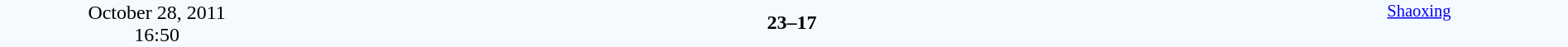<table style="width: 100%; background:#F5FAFF;" cellspacing="0">
<tr>
<td align=center rowspan=3 width=20%>October 28, 2011<br>16:50</td>
</tr>
<tr>
<td width=24% align=right><strong></strong></td>
<td align=center width=13%><strong>23–17</strong></td>
<td width=24%></td>
<td style=font-size:85% rowspan=3 valign=top align=center><a href='#'>Shaoxing</a></td>
</tr>
<tr style=font-size:85%>
<td align=right></td>
<td align=center></td>
<td></td>
</tr>
</table>
